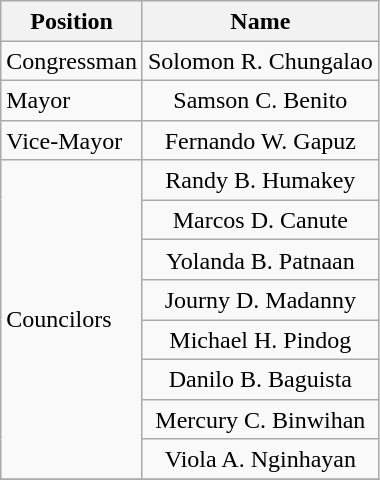<table class="wikitable" style="line-height:1.20em; font-size:100%;">
<tr>
<th>Position</th>
<th>Name</th>
</tr>
<tr>
<td>Congressman</td>
<td style="text-align:center;">Solomon R. Chungalao</td>
</tr>
<tr>
<td>Mayor</td>
<td style="text-align:center;">Samson C. Benito</td>
</tr>
<tr>
<td>Vice-Mayor</td>
<td style="text-align:center;">Fernando W. Gapuz</td>
</tr>
<tr>
<td rowspan=8>Councilors</td>
<td style="text-align:center;">Randy B. Humakey</td>
</tr>
<tr>
<td style="text-align:center;">Marcos D. Canute</td>
</tr>
<tr>
<td style="text-align:center;">Yolanda B. Patnaan</td>
</tr>
<tr>
<td style="text-align:center;">Journy D. Madanny</td>
</tr>
<tr>
<td style="text-align:center;">Michael H. Pindog</td>
</tr>
<tr>
<td style="text-align:center;">Danilo B. Baguista</td>
</tr>
<tr>
<td style="text-align:center;">Mercury C. Binwihan</td>
</tr>
<tr>
<td style="text-align:center;">Viola A. Nginhayan</td>
</tr>
<tr>
</tr>
</table>
